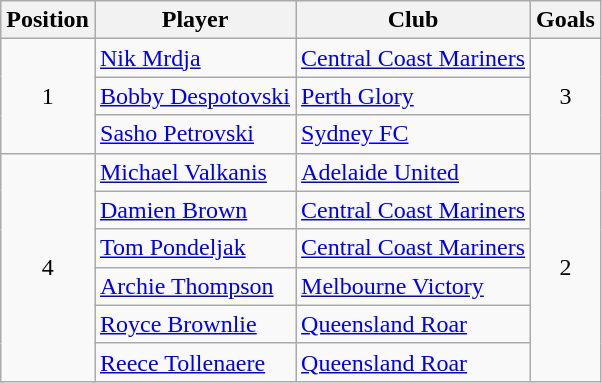<table class="wikitable" style="text-align:center">
<tr>
<th>Position</th>
<th>Player</th>
<th>Club</th>
<th>Goals</th>
</tr>
<tr>
<td rowspan="3">1</td>
<td align="left"> <a href='#'>Nik Mrdja</a></td>
<td align="left"><a href='#'>Central Coast Mariners</a></td>
<td rowspan="3">3</td>
</tr>
<tr>
<td align="left"> <a href='#'>Bobby Despotovski</a></td>
<td align="left"><a href='#'>Perth Glory</a></td>
</tr>
<tr>
<td align="left"> <a href='#'>Sasho Petrovski</a></td>
<td align="left"><a href='#'>Sydney FC</a></td>
</tr>
<tr>
<td rowspan="6">4</td>
<td align="left"> <a href='#'>Michael Valkanis</a></td>
<td align="left"><a href='#'>Adelaide United</a></td>
<td rowspan="6">2</td>
</tr>
<tr>
<td align="left"> <a href='#'>Damien Brown</a></td>
<td align="left"><a href='#'>Central Coast Mariners</a></td>
</tr>
<tr>
<td align="left"> <a href='#'>Tom Pondeljak</a></td>
<td align="left"><a href='#'>Central Coast Mariners</a></td>
</tr>
<tr>
<td align="left"> <a href='#'>Archie Thompson</a></td>
<td align="left"><a href='#'>Melbourne Victory</a></td>
</tr>
<tr>
<td align="left"> <a href='#'>Royce Brownlie</a></td>
<td align="left"><a href='#'>Queensland Roar</a></td>
</tr>
<tr>
<td align="left"> <a href='#'>Reece Tollenaere</a></td>
<td align="left"><a href='#'>Queensland Roar</a></td>
</tr>
</table>
